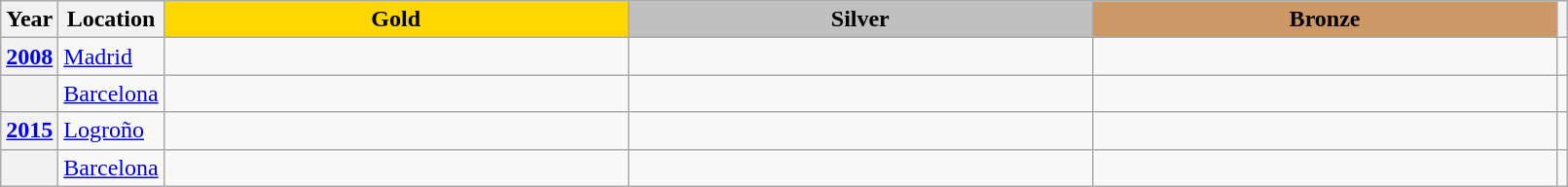<table class="wikitable unsortable" style="text-align:left; width:85%">
<tr>
<th scope="col" style="text-align:center">Year</th>
<th scope="col" style="text-align:center">Location</th>
<td scope="col" style="text-align:center; width:30%; background:gold"><strong>Gold</strong></td>
<td scope="col" style="text-align:center; width:30%; background:silver"><strong>Silver</strong></td>
<td scope="col" style="text-align:center; width:30%; background:#c96"><strong>Bronze</strong></td>
<th scope="col" style="text-align:center"></th>
</tr>
<tr>
<th scope="row" style="text-align:left"><a href='#'>2008</a></th>
<td><a href='#'>Madrid</a></td>
<td></td>
<td></td>
<td></td>
<td></td>
</tr>
<tr>
<th scope="row" style="text-align:left"></th>
<td><a href='#'>Barcelona</a></td>
<td></td>
<td></td>
<td></td>
<td></td>
</tr>
<tr>
<th scope="row" style="text-align:left"><a href='#'>2015</a></th>
<td><a href='#'>Logroño</a></td>
<td></td>
<td></td>
<td></td>
<td></td>
</tr>
<tr>
<th scope="row" style="text-align:left"></th>
<td><a href='#'>Barcelona</a></td>
<td></td>
<td></td>
<td></td>
<td></td>
</tr>
</table>
